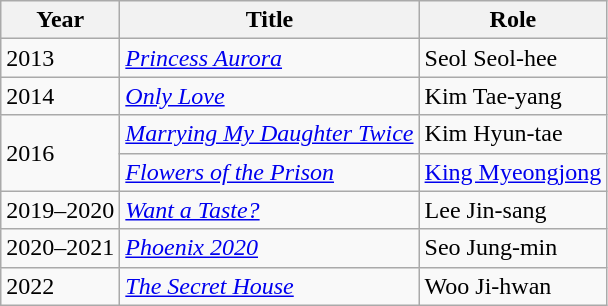<table class="wikitable">
<tr>
<th>Year</th>
<th>Title</th>
<th>Role</th>
</tr>
<tr>
<td>2013</td>
<td><em><a href='#'>Princess Aurora</a></em></td>
<td>Seol Seol-hee</td>
</tr>
<tr>
<td>2014</td>
<td><em><a href='#'>Only Love</a></em></td>
<td>Kim Tae-yang</td>
</tr>
<tr>
<td rowspan="2">2016</td>
<td><em><a href='#'>Marrying My Daughter Twice</a></em></td>
<td>Kim Hyun-tae</td>
</tr>
<tr>
<td><em><a href='#'>Flowers of the Prison</a></em></td>
<td><a href='#'>King Myeongjong</a></td>
</tr>
<tr>
<td>2019–2020</td>
<td><em><a href='#'>Want a Taste?</a></em></td>
<td>Lee Jin-sang</td>
</tr>
<tr>
<td>2020–2021</td>
<td><em><a href='#'>Phoenix 2020</a></em></td>
<td>Seo Jung-min</td>
</tr>
<tr>
<td>2022</td>
<td><em><a href='#'>The Secret House</a></em></td>
<td>Woo Ji-hwan</td>
</tr>
</table>
